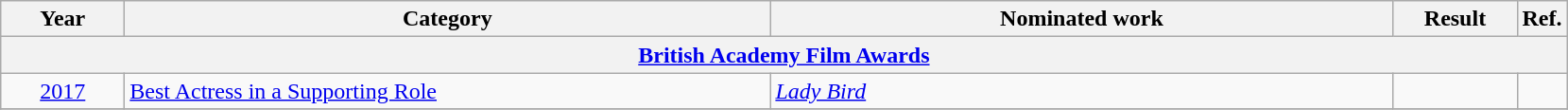<table class=wikitable>
<tr>
<th scope="col" style="width:5em;">Year</th>
<th scope="col" style="width:28em;">Category</th>
<th scope="col" style="width:27em;">Nominated work</th>
<th scope="col" style="width:5em;">Result</th>
<th>Ref.</th>
</tr>
<tr>
<th colspan=5><a href='#'>British Academy Film Awards</a></th>
</tr>
<tr>
<td style="text-align:center;"><a href='#'>2017</a></td>
<td><a href='#'>Best Actress in a Supporting Role</a></td>
<td><em><a href='#'>Lady Bird</a></em></td>
<td></td>
<td style="text-align:center;"></td>
</tr>
<tr>
</tr>
</table>
